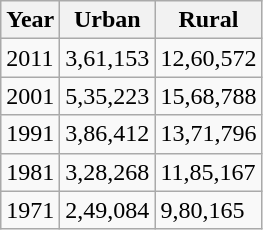<table class="wikitable sortable">
<tr>
<th>Year</th>
<th>Urban</th>
<th>Rural</th>
</tr>
<tr>
<td>2011</td>
<td>3,61,153</td>
<td>12,60,572</td>
</tr>
<tr>
<td>2001</td>
<td>5,35,223</td>
<td>15,68,788</td>
</tr>
<tr>
<td>1991</td>
<td>3,86,412</td>
<td>13,71,796</td>
</tr>
<tr>
<td>1981</td>
<td>3,28,268</td>
<td>11,85,167</td>
</tr>
<tr>
<td>1971</td>
<td>2,49,084</td>
<td>9,80,165</td>
</tr>
</table>
